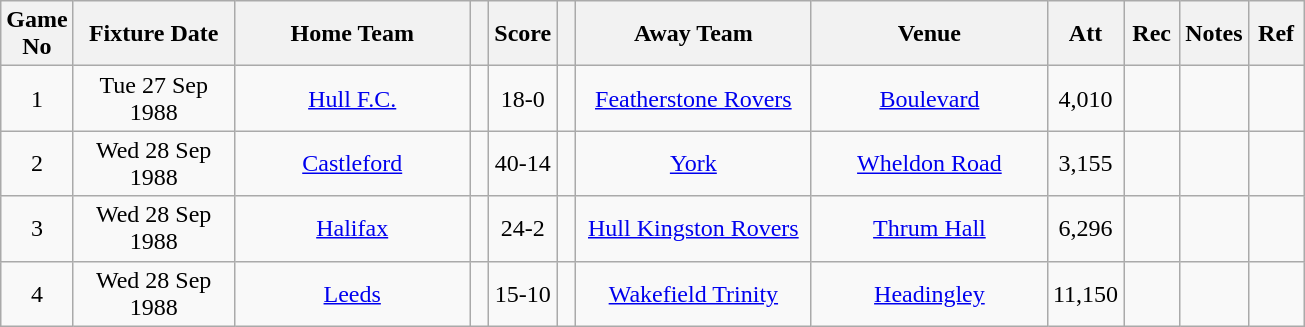<table class="wikitable" style="text-align:center;">
<tr>
<th width=20 abbr="No">Game No</th>
<th width=100 abbr="Date">Fixture Date</th>
<th width=150 abbr="Home Team">Home Team</th>
<th width=5 abbr="space"></th>
<th width=20 abbr="Score">Score</th>
<th width=5 abbr="space"></th>
<th width=150 abbr="Away Team">Away Team</th>
<th width=150 abbr="Venue">Venue</th>
<th width=30 abbr="Att">Att</th>
<th width=30 abbr="Rec">Rec</th>
<th width=20 abbr="Notes">Notes</th>
<th width=30 abbr="Ref">Ref</th>
</tr>
<tr>
<td>1</td>
<td>Tue 27 Sep 1988</td>
<td><a href='#'>Hull F.C.</a></td>
<td></td>
<td>18-0</td>
<td></td>
<td><a href='#'>Featherstone Rovers</a></td>
<td><a href='#'>Boulevard</a></td>
<td>4,010</td>
<td></td>
<td></td>
<td></td>
</tr>
<tr>
<td>2</td>
<td>Wed 28 Sep 1988</td>
<td><a href='#'>Castleford</a></td>
<td></td>
<td>40-14</td>
<td></td>
<td><a href='#'>York</a></td>
<td><a href='#'>Wheldon Road</a></td>
<td>3,155</td>
<td></td>
<td></td>
<td></td>
</tr>
<tr>
<td>3</td>
<td>Wed 28 Sep 1988</td>
<td><a href='#'>Halifax</a></td>
<td></td>
<td>24-2</td>
<td></td>
<td><a href='#'>Hull Kingston Rovers</a></td>
<td><a href='#'>Thrum Hall</a></td>
<td>6,296</td>
<td></td>
<td></td>
<td></td>
</tr>
<tr>
<td>4</td>
<td>Wed 28 Sep 1988</td>
<td><a href='#'>Leeds</a></td>
<td></td>
<td>15-10</td>
<td></td>
<td><a href='#'>Wakefield Trinity</a></td>
<td><a href='#'>Headingley</a></td>
<td>11,150</td>
<td></td>
<td></td>
<td></td>
</tr>
</table>
